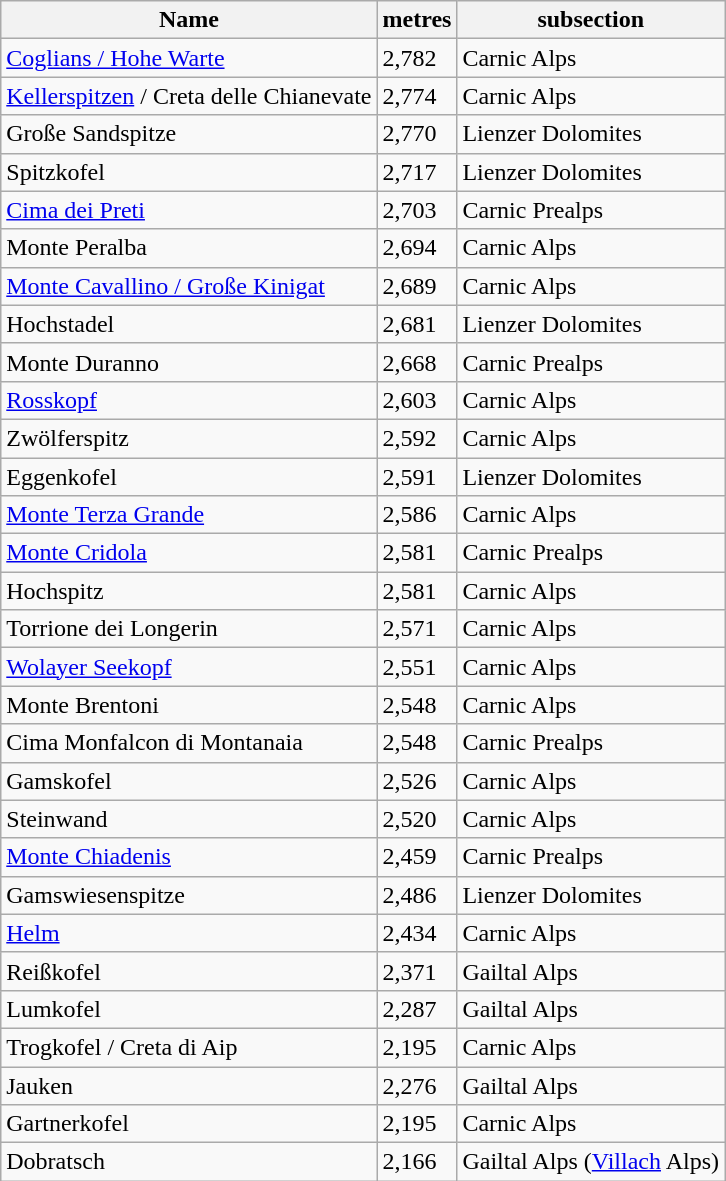<table class="wikitable sortable">
<tr>
<th>Name</th>
<th>metres</th>
<th>subsection</th>
</tr>
<tr>
<td><a href='#'>Coglians / Hohe Warte</a></td>
<td>2,782</td>
<td>Carnic Alps</td>
</tr>
<tr>
<td><a href='#'>Kellerspitzen</a> / Creta delle Chianevate</td>
<td>2,774</td>
<td>Carnic Alps</td>
</tr>
<tr>
<td>Große Sandspitze</td>
<td>2,770</td>
<td>Lienzer Dolomites</td>
</tr>
<tr>
<td>Spitzkofel</td>
<td>2,717</td>
<td>Lienzer Dolomites</td>
</tr>
<tr>
<td><a href='#'>Cima dei Preti</a></td>
<td>2,703</td>
<td>Carnic Prealps</td>
</tr>
<tr>
<td>Monte Peralba</td>
<td>2,694</td>
<td>Carnic Alps</td>
</tr>
<tr>
<td><a href='#'>Monte Cavallino / Große Kinigat</a></td>
<td>2,689</td>
<td>Carnic Alps</td>
</tr>
<tr>
<td>Hochstadel</td>
<td>2,681</td>
<td>Lienzer Dolomites</td>
</tr>
<tr>
<td>Monte Duranno</td>
<td>2,668</td>
<td>Carnic Prealps</td>
</tr>
<tr>
<td><a href='#'>Rosskopf</a></td>
<td>2,603</td>
<td>Carnic Alps</td>
</tr>
<tr>
<td>Zwölferspitz</td>
<td>2,592</td>
<td>Carnic Alps</td>
</tr>
<tr>
<td>Eggenkofel</td>
<td>2,591</td>
<td>Lienzer Dolomites</td>
</tr>
<tr>
<td><a href='#'>Monte Terza Grande</a></td>
<td>2,586</td>
<td>Carnic Alps</td>
</tr>
<tr>
<td><a href='#'>Monte Cridola</a></td>
<td>2,581</td>
<td>Carnic Prealps</td>
</tr>
<tr>
<td>Hochspitz</td>
<td>2,581</td>
<td>Carnic Alps</td>
</tr>
<tr>
<td>Torrione dei Longerin</td>
<td>2,571</td>
<td>Carnic Alps</td>
</tr>
<tr>
<td><a href='#'>Wolayer Seekopf</a></td>
<td>2,551</td>
<td>Carnic Alps</td>
</tr>
<tr>
<td>Monte Brentoni</td>
<td>2,548</td>
<td>Carnic Alps</td>
</tr>
<tr>
<td>Cima Monfalcon di Montanaia</td>
<td>2,548</td>
<td>Carnic Prealps</td>
</tr>
<tr>
<td>Gamskofel</td>
<td>2,526</td>
<td>Carnic Alps</td>
</tr>
<tr>
<td>Steinwand</td>
<td>2,520</td>
<td>Carnic Alps</td>
</tr>
<tr>
<td><a href='#'>Monte Chiadenis</a></td>
<td>2,459</td>
<td>Carnic Prealps</td>
</tr>
<tr>
<td>Gamswiesenspitze</td>
<td>2,486</td>
<td>Lienzer Dolomites</td>
</tr>
<tr>
<td><a href='#'>Helm</a></td>
<td>2,434</td>
<td>Carnic Alps</td>
</tr>
<tr>
<td>Reißkofel</td>
<td>2,371</td>
<td>Gailtal Alps</td>
</tr>
<tr>
<td>Lumkofel</td>
<td>2,287</td>
<td>Gailtal Alps</td>
</tr>
<tr>
<td>Trogkofel / Creta di Aip</td>
<td>2,195</td>
<td>Carnic Alps</td>
</tr>
<tr>
<td>Jauken</td>
<td>2,276</td>
<td>Gailtal Alps</td>
</tr>
<tr>
<td>Gartnerkofel</td>
<td>2,195</td>
<td>Carnic Alps</td>
</tr>
<tr>
<td>Dobratsch</td>
<td>2,166</td>
<td>Gailtal Alps (<a href='#'>Villach</a> Alps)</td>
</tr>
</table>
